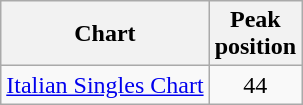<table class="wikitable">
<tr>
<th>Chart</th>
<th>Peak<br>position</th>
</tr>
<tr>
<td><a href='#'>Italian Singles Chart</a></td>
<td align="center">44</td>
</tr>
</table>
